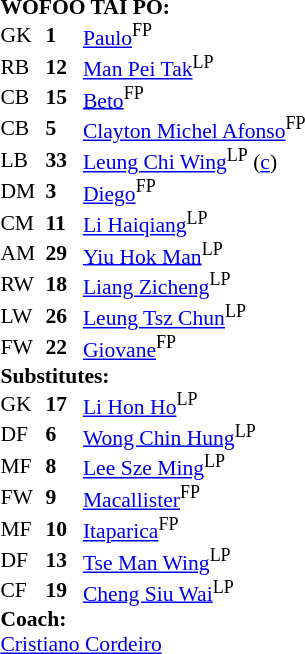<table style="font-size: 90%" cellspacing="0" cellpadding="0" align=center>
<tr>
<td colspan="4"><strong>WOFOO TAI PO:</strong></td>
</tr>
<tr>
<th width="30"></th>
<th width="25"></th>
</tr>
<tr>
<td>GK</td>
<td><strong>1</strong></td>
<td> <a href='#'>Paulo</a><sup>FP</sup></td>
<td></td>
<td></td>
</tr>
<tr>
<td>RB</td>
<td><strong>12</strong></td>
<td> <a href='#'>Man Pei Tak</a><sup>LP</sup></td>
<td></td>
<td></td>
</tr>
<tr>
<td>CB</td>
<td><strong>15</strong></td>
<td> <a href='#'>Beto</a><sup>FP</sup></td>
<td></td>
<td></td>
</tr>
<tr>
<td>CB</td>
<td><strong>5</strong></td>
<td> <a href='#'>Clayton Michel Afonso</a><sup>FP</sup></td>
<td></td>
<td></td>
</tr>
<tr>
<td>LB</td>
<td><strong>33</strong></td>
<td> <a href='#'>Leung Chi Wing</a><sup>LP</sup> (<a href='#'>c</a>)</td>
<td></td>
<td></td>
</tr>
<tr>
<td>DM</td>
<td><strong>3</strong></td>
<td> <a href='#'>Diego</a><sup>FP</sup></td>
<td></td>
<td></td>
</tr>
<tr>
<td>CM</td>
<td><strong>11</strong></td>
<td> <a href='#'>Li Haiqiang</a><sup>LP</sup></td>
<td></td>
<td></td>
</tr>
<tr>
<td>AM</td>
<td><strong>29</strong></td>
<td> <a href='#'>Yiu Hok Man</a><sup>LP</sup></td>
<td></td>
<td></td>
</tr>
<tr>
<td>RW</td>
<td><strong>18</strong></td>
<td> <a href='#'>Liang Zicheng</a><sup>LP</sup></td>
<td></td>
<td></td>
</tr>
<tr>
<td>LW</td>
<td><strong>26</strong></td>
<td> <a href='#'>Leung Tsz Chun</a><sup>LP</sup></td>
<td></td>
<td></td>
</tr>
<tr>
<td>FW</td>
<td><strong>22</strong></td>
<td> <a href='#'>Giovane</a><sup>FP</sup></td>
<td></td>
<td></td>
</tr>
<tr>
<td colspan=4><strong>Substitutes:</strong></td>
</tr>
<tr>
<td>GK</td>
<td><strong>17</strong></td>
<td> <a href='#'>Li Hon Ho</a><sup>LP</sup></td>
<td></td>
<td></td>
</tr>
<tr>
<td>DF</td>
<td><strong>6</strong></td>
<td> <a href='#'>Wong Chin Hung</a><sup>LP</sup></td>
<td></td>
<td></td>
</tr>
<tr>
<td>MF</td>
<td><strong>8</strong></td>
<td> <a href='#'>Lee Sze Ming</a><sup>LP</sup></td>
<td></td>
<td></td>
</tr>
<tr>
<td>FW</td>
<td><strong>9</strong></td>
<td> <a href='#'>Macallister</a><sup>FP</sup></td>
<td></td>
<td></td>
</tr>
<tr>
<td>MF</td>
<td><strong>10</strong></td>
<td> <a href='#'>Itaparica</a><sup>FP</sup></td>
<td></td>
<td></td>
</tr>
<tr>
<td>DF</td>
<td><strong>13</strong></td>
<td> <a href='#'>Tse Man Wing</a><sup>LP</sup></td>
<td></td>
<td></td>
</tr>
<tr>
<td>CF</td>
<td><strong>19</strong></td>
<td> <a href='#'>Cheng Siu Wai</a><sup>LP</sup></td>
<td></td>
<td></td>
</tr>
<tr>
<td colspan=4><strong>Coach:</strong></td>
</tr>
<tr>
<td colspan="4"> <a href='#'>Cristiano Cordeiro</a></td>
</tr>
<tr>
</tr>
</table>
